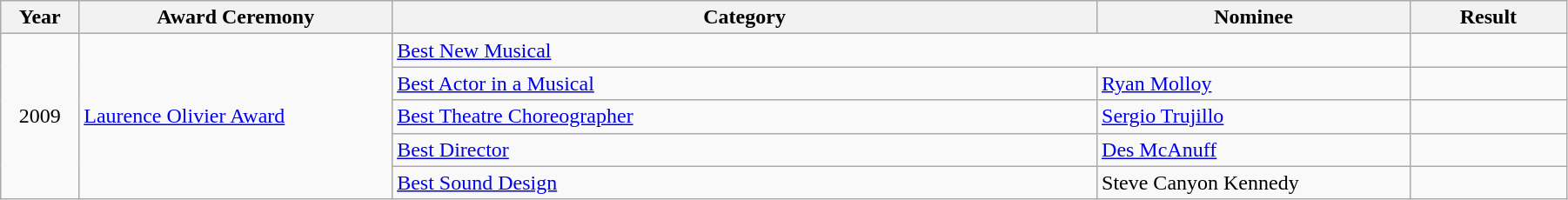<table class="wikitable" style="width:95%;">
<tr>
<th style="width:5%;">Year</th>
<th style="width:20%;">Award Ceremony</th>
<th style="width:45%;">Category</th>
<th style="width:20%;">Nominee</th>
<th style="width:10%;">Result</th>
</tr>
<tr>
<td rowspan="5" style="text-align:center;">2009</td>
<td rowspan="5"><a href='#'>Laurence Olivier Award</a></td>
<td colspan="2"><a href='#'>Best New Musical</a></td>
<td></td>
</tr>
<tr>
<td><a href='#'>Best Actor in a Musical</a></td>
<td><a href='#'>Ryan Molloy</a></td>
<td></td>
</tr>
<tr>
<td><a href='#'>Best Theatre Choreographer</a></td>
<td><a href='#'>Sergio Trujillo</a></td>
<td></td>
</tr>
<tr>
<td><a href='#'>Best Director</a></td>
<td><a href='#'>Des McAnuff</a></td>
<td></td>
</tr>
<tr>
<td><a href='#'>Best Sound Design</a></td>
<td>Steve Canyon Kennedy</td>
<td></td>
</tr>
</table>
